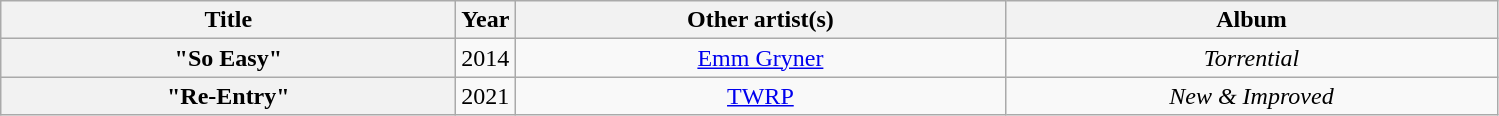<table class="wikitable plainrowheaders" style="text-align:center;">
<tr>
<th scope="col" style="width:18.5em;">Title</th>
<th scope="col" style="width:1em;">Year</th>
<th scope="col" style="width:20em;">Other artist(s)</th>
<th scope="col" style="width:20em;">Album</th>
</tr>
<tr>
<th scope="row">"So Easy"</th>
<td>2014</td>
<td><a href='#'>Emm Gryner</a></td>
<td><em>Torrential</em></td>
</tr>
<tr>
<th scope="row">"Re-Entry"</th>
<td>2021</td>
<td><a href='#'>TWRP</a></td>
<td><em>New & Improved</em></td>
</tr>
</table>
